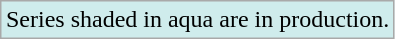<table style="border:1px solid darkgrey; background:#cfecec;">
<tr>
<td>Series shaded in aqua are in production.</td>
</tr>
</table>
